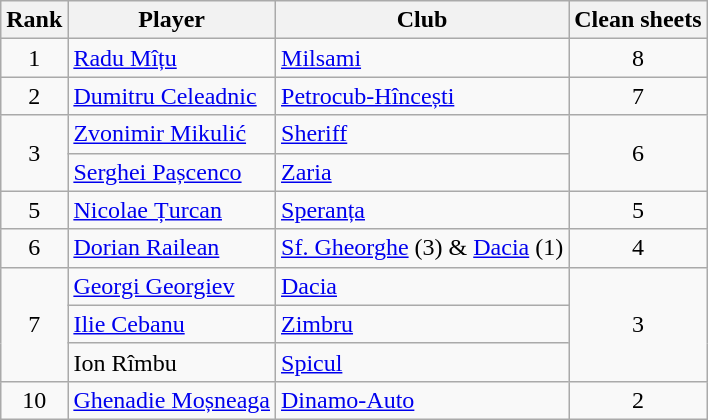<table class="wikitable" style="text-align:center">
<tr>
<th>Rank</th>
<th>Player</th>
<th>Club</th>
<th>Clean sheets</th>
</tr>
<tr>
<td rowspan="1">1</td>
<td align="left"> <a href='#'>Radu Mîțu</a></td>
<td align="left"><a href='#'>Milsami</a></td>
<td>8</td>
</tr>
<tr>
<td rowspan="1">2</td>
<td align="left"> <a href='#'>Dumitru Celeadnic</a></td>
<td align="left"><a href='#'>Petrocub-Hîncești</a></td>
<td>7</td>
</tr>
<tr>
<td rowspan="2">3</td>
<td align="left"> <a href='#'>Zvonimir Mikulić</a></td>
<td align="left"><a href='#'>Sheriff</a></td>
<td rowspan="2">6</td>
</tr>
<tr>
<td align="left"> <a href='#'>Serghei Pașcenco</a></td>
<td align="left"><a href='#'>Zaria</a></td>
</tr>
<tr>
<td rowspan="1">5</td>
<td align="left"> <a href='#'>Nicolae Țurcan</a></td>
<td align="left"><a href='#'>Speranța</a></td>
<td>5</td>
</tr>
<tr>
<td rowspan="1">6</td>
<td align="left"> <a href='#'>Dorian Railean</a></td>
<td align="left"><a href='#'>Sf. Gheorghe</a> (3) & <a href='#'>Dacia</a> (1)</td>
<td>4</td>
</tr>
<tr>
<td rowspan="3">7</td>
<td align="left"> <a href='#'>Georgi Georgiev</a></td>
<td align="left"><a href='#'>Dacia</a></td>
<td rowspan="3">3</td>
</tr>
<tr>
<td align="left"> <a href='#'>Ilie Cebanu</a></td>
<td align="left"><a href='#'>Zimbru</a></td>
</tr>
<tr>
<td align="left"> Ion Rîmbu</td>
<td align="left"><a href='#'>Spicul</a></td>
</tr>
<tr>
<td rowspan="1">10</td>
<td align="left"> <a href='#'>Ghenadie Moșneaga</a></td>
<td align="left"><a href='#'>Dinamo-Auto</a></td>
<td>2</td>
</tr>
</table>
